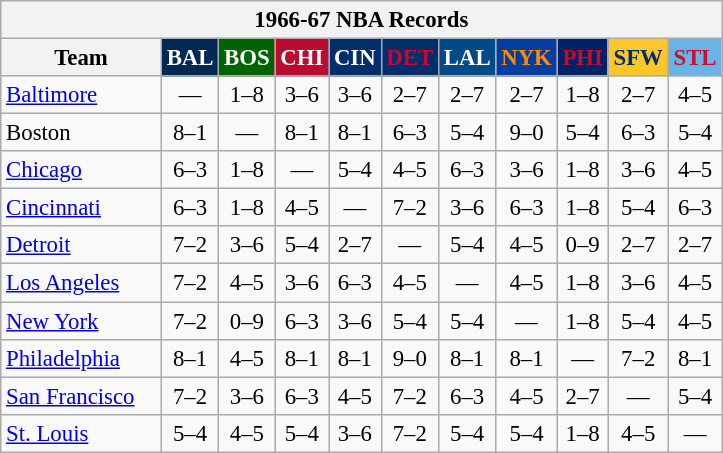<table class="wikitable" style="font-size:95%; text-align:center;">
<tr>
<th colspan=11>1966-67 NBA Records</th>
</tr>
<tr>
<th width=100>Team</th>
<th style="background:#002854;color:#FFFFFF;width=35">BAL</th>
<th style="background:#006400;color:#FFFFFF;width=35">BOS</th>
<th style="background:#BA0C2F;color:#FFFFFF;width=35">CHI</th>
<th style="background:#012F6B;color:#FFFFFF;width=35">CIN</th>
<th style="background:#012F6B;color:#D40032;width=35">DET</th>
<th style="background:#004B87;color:#FFFFFF;width=35">LAL</th>
<th style="background:#003EA4;color:#FF8C00;width=35">NYK</th>
<th style="background:#012268;color:#C60D28;width=35">PHI</th>
<th style="background:#FFC62C;color:#012F6B;width=35">SFW</th>
<th style="background:#69B3E6;color:#C70F2E;width=35">STL</th>
</tr>
<tr>
<td style="text-align:left;"><a href='#'>Baltimore</a></td>
<td>—</td>
<td>1–8</td>
<td>3–6</td>
<td>3–6</td>
<td>2–7</td>
<td>2–7</td>
<td>2–7</td>
<td>1–8</td>
<td>2–7</td>
<td>4–5</td>
</tr>
<tr>
<td style="text-align:left;">Boston</td>
<td>8–1</td>
<td>—</td>
<td>8–1</td>
<td>8–1</td>
<td>6–3</td>
<td>5–4</td>
<td>9–0</td>
<td>5–4</td>
<td>6–3</td>
<td>5–4</td>
</tr>
<tr>
<td style="text-align:left;"><a href='#'>Chicago</a></td>
<td>6–3</td>
<td>1–8</td>
<td>—</td>
<td>5–4</td>
<td>4–5</td>
<td>6–3</td>
<td>3–6</td>
<td>1–8</td>
<td>3–6</td>
<td>4–5</td>
</tr>
<tr>
<td style="text-align:left;"><a href='#'>Cincinnati</a></td>
<td>6–3</td>
<td>1–8</td>
<td>4–5</td>
<td>—</td>
<td>7–2</td>
<td>3–6</td>
<td>6–3</td>
<td>1–8</td>
<td>5–4</td>
<td>6–3</td>
</tr>
<tr>
<td style="text-align:left;"><a href='#'>Detroit</a></td>
<td>7–2</td>
<td>3–6</td>
<td>5–4</td>
<td>2–7</td>
<td>—</td>
<td>5–4</td>
<td>4–5</td>
<td>0–9</td>
<td>2–7</td>
<td>2–7</td>
</tr>
<tr>
<td style="text-align:left;"><a href='#'>Los Angeles</a></td>
<td>7–2</td>
<td>4–5</td>
<td>3–6</td>
<td>6–3</td>
<td>4–5</td>
<td>—</td>
<td>4–5</td>
<td>1–8</td>
<td>3–6</td>
<td>4–5</td>
</tr>
<tr>
<td style="text-align:left;"><a href='#'>New York</a></td>
<td>7–2</td>
<td>0–9</td>
<td>6–3</td>
<td>3–6</td>
<td>5–4</td>
<td>5–4</td>
<td>—</td>
<td>1–8</td>
<td>5–4</td>
<td>4–5</td>
</tr>
<tr>
<td style="text-align:left;"><a href='#'>Philadelphia</a></td>
<td>8–1</td>
<td>4–5</td>
<td>8–1</td>
<td>8–1</td>
<td>9–0</td>
<td>8–1</td>
<td>8–1</td>
<td>—</td>
<td>7–2</td>
<td>8–1</td>
</tr>
<tr>
<td style="text-align:left;"><a href='#'>San Francisco</a></td>
<td>7–2</td>
<td>3–6</td>
<td>6–3</td>
<td>4–5</td>
<td>7–2</td>
<td>6–3</td>
<td>4–5</td>
<td>2–7</td>
<td>—</td>
<td>5–4</td>
</tr>
<tr>
<td style="text-align:left;"><a href='#'>St. Louis</a></td>
<td>5–4</td>
<td>4–5</td>
<td>5–4</td>
<td>3–6</td>
<td>7–2</td>
<td>5–4</td>
<td>5–4</td>
<td>1–8</td>
<td>4–5</td>
<td>—</td>
</tr>
</table>
